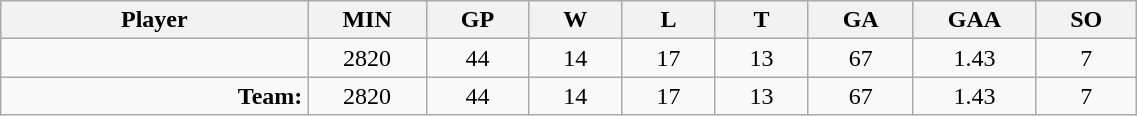<table class="wikitable sortable" width="60%">
<tr>
<th bgcolor="#DDDDFF" width="10%">Player</th>
<th width="3%" bgcolor="#DDDDFF" title="Minutes played">MIN</th>
<th width="3%" bgcolor="#DDDDFF" title="Games played in">GP</th>
<th width="3%" bgcolor="#DDDDFF" title="Games played in">W</th>
<th width="3%" bgcolor="#DDDDFF"title="Games played in">L</th>
<th width="3%" bgcolor="#DDDDFF" title="Ties">T</th>
<th width="3%" bgcolor="#DDDDFF" title="Goals against">GA</th>
<th width="3%" bgcolor="#DDDDFF" title="Goals against average">GAA</th>
<th width="3%" bgcolor="#DDDDFF"title="Shut-outs">SO</th>
</tr>
<tr align="center">
<td align="right"></td>
<td>2820</td>
<td>44</td>
<td>14</td>
<td>17</td>
<td>13</td>
<td>67</td>
<td>1.43</td>
<td>7</td>
</tr>
<tr align="center">
<td align="right"><strong>Team:</strong></td>
<td>2820</td>
<td>44</td>
<td>14</td>
<td>17</td>
<td>13</td>
<td>67</td>
<td>1.43</td>
<td>7</td>
</tr>
</table>
